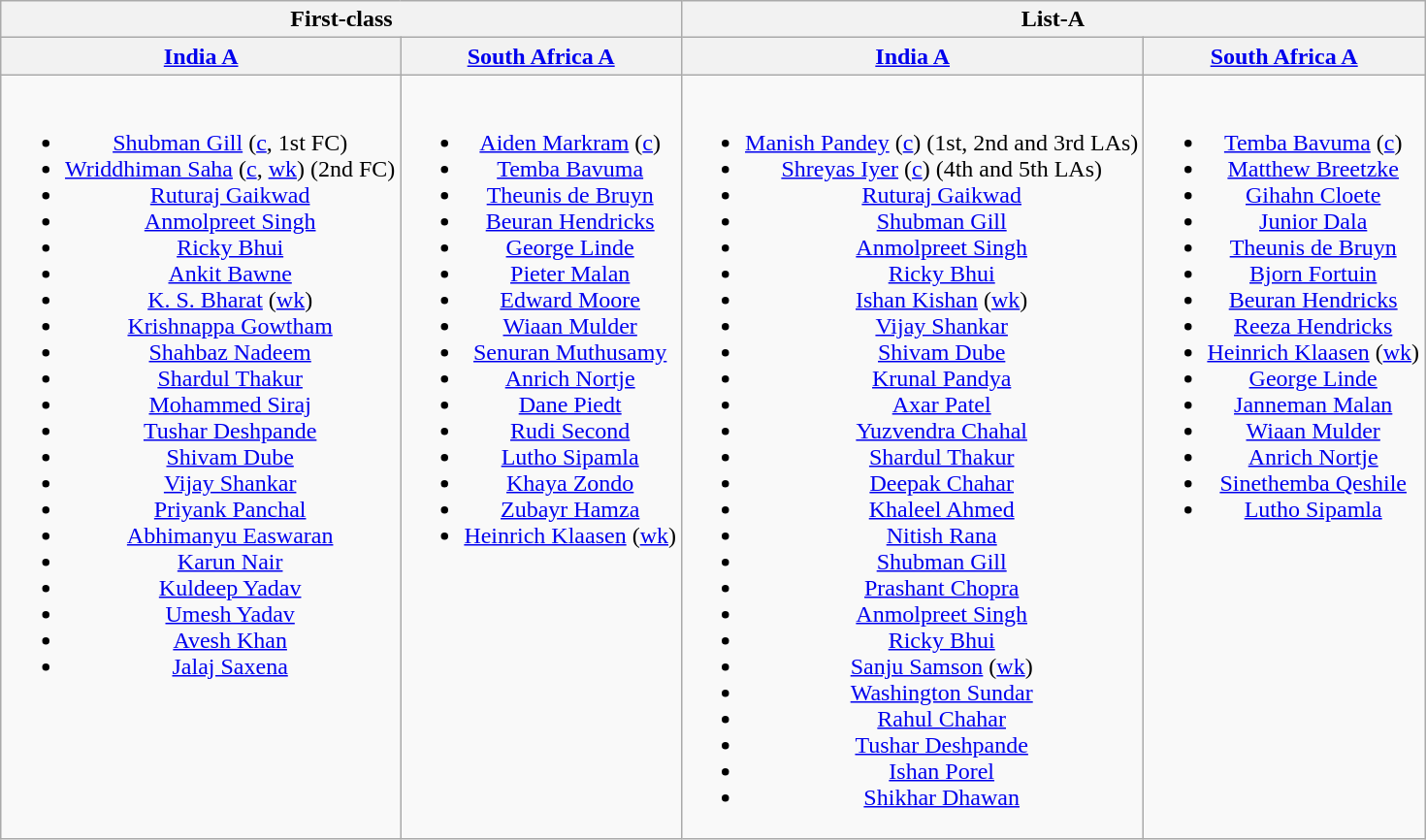<table class="wikitable" style="text-align:center; margin:auto">
<tr>
<th colspan=2>First-class</th>
<th colspan=2>List-A</th>
</tr>
<tr>
<th> <a href='#'>India A</a></th>
<th> <a href='#'>South Africa A</a></th>
<th> <a href='#'>India A</a></th>
<th> <a href='#'>South Africa A</a></th>
</tr>
<tr style="vertical-align:top">
<td><br><ul><li><a href='#'>Shubman Gill</a> (<a href='#'>c</a>, 1st FC)</li><li><a href='#'>Wriddhiman Saha</a> (<a href='#'>c</a>, <a href='#'>wk</a>) (2nd FC)</li><li><a href='#'>Ruturaj Gaikwad</a></li><li><a href='#'>Anmolpreet Singh</a></li><li><a href='#'>Ricky Bhui</a></li><li><a href='#'>Ankit Bawne</a></li><li><a href='#'>K. S. Bharat</a> (<a href='#'>wk</a>)</li><li><a href='#'>Krishnappa Gowtham</a></li><li><a href='#'>Shahbaz Nadeem</a></li><li><a href='#'>Shardul Thakur</a></li><li><a href='#'>Mohammed Siraj</a></li><li><a href='#'>Tushar Deshpande</a></li><li><a href='#'>Shivam Dube</a></li><li><a href='#'>Vijay Shankar</a></li><li><a href='#'>Priyank Panchal</a></li><li><a href='#'>Abhimanyu Easwaran</a></li><li><a href='#'>Karun Nair</a></li><li><a href='#'>Kuldeep Yadav</a></li><li><a href='#'>Umesh Yadav</a></li><li><a href='#'>Avesh Khan</a></li><li><a href='#'>Jalaj Saxena</a></li></ul></td>
<td><br><ul><li><a href='#'>Aiden Markram</a> (<a href='#'>c</a>)</li><li><a href='#'>Temba Bavuma</a></li><li><a href='#'>Theunis de Bruyn</a></li><li><a href='#'>Beuran Hendricks</a></li><li><a href='#'>George Linde</a></li><li><a href='#'>Pieter Malan</a></li><li><a href='#'>Edward Moore</a></li><li><a href='#'>Wiaan Mulder</a></li><li><a href='#'>Senuran Muthusamy</a></li><li><a href='#'>Anrich Nortje</a></li><li><a href='#'>Dane Piedt</a></li><li><a href='#'>Rudi Second</a></li><li><a href='#'>Lutho Sipamla</a></li><li><a href='#'>Khaya Zondo</a></li><li><a href='#'>Zubayr Hamza</a></li><li><a href='#'>Heinrich Klaasen</a> (<a href='#'>wk</a>)</li></ul></td>
<td><br><ul><li><a href='#'>Manish Pandey</a> (<a href='#'>c</a>) (1st, 2nd and 3rd LAs)</li><li><a href='#'>Shreyas Iyer</a> (<a href='#'>c</a>) (4th and 5th LAs)</li><li><a href='#'>Ruturaj Gaikwad</a></li><li><a href='#'>Shubman Gill</a></li><li><a href='#'>Anmolpreet Singh</a></li><li><a href='#'>Ricky Bhui</a></li><li><a href='#'>Ishan Kishan</a> (<a href='#'>wk</a>)</li><li><a href='#'>Vijay Shankar</a></li><li><a href='#'>Shivam Dube</a></li><li><a href='#'>Krunal Pandya</a></li><li><a href='#'>Axar Patel</a></li><li><a href='#'>Yuzvendra Chahal</a></li><li><a href='#'>Shardul Thakur</a></li><li><a href='#'>Deepak Chahar</a></li><li><a href='#'>Khaleel Ahmed</a></li><li><a href='#'>Nitish Rana</a></li><li><a href='#'>Shubman Gill</a></li><li><a href='#'>Prashant Chopra</a></li><li><a href='#'>Anmolpreet Singh</a></li><li><a href='#'>Ricky Bhui</a></li><li><a href='#'>Sanju Samson</a> (<a href='#'>wk</a>)</li><li><a href='#'>Washington Sundar</a></li><li><a href='#'>Rahul Chahar</a></li><li><a href='#'>Tushar Deshpande</a></li><li><a href='#'>Ishan Porel</a></li><li><a href='#'>Shikhar Dhawan</a></li></ul></td>
<td><br><ul><li><a href='#'>Temba Bavuma</a> (<a href='#'>c</a>)</li><li><a href='#'>Matthew Breetzke</a></li><li><a href='#'>Gihahn Cloete</a></li><li><a href='#'>Junior Dala</a></li><li><a href='#'>Theunis de Bruyn</a></li><li><a href='#'>Bjorn Fortuin</a></li><li><a href='#'>Beuran Hendricks</a></li><li><a href='#'>Reeza Hendricks</a></li><li><a href='#'>Heinrich Klaasen</a> (<a href='#'>wk</a>)</li><li><a href='#'>George Linde</a></li><li><a href='#'>Janneman Malan</a></li><li><a href='#'>Wiaan Mulder</a></li><li><a href='#'>Anrich Nortje</a></li><li><a href='#'>Sinethemba Qeshile</a></li><li><a href='#'>Lutho Sipamla</a></li></ul></td>
</tr>
</table>
